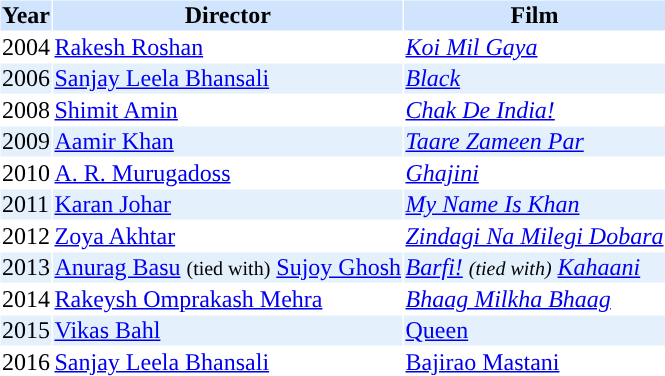<table cellspacing="1">
<tr style="background:#d1e4fd;">
<th>Year</th>
<th>Director</th>
<th>Film</th>
</tr>
<tr>
<td>2004</td>
<td><a href='#'>Rakesh Roshan</a></td>
<td><em><a href='#'>Koi Mil Gaya</a></em></td>
</tr>
<tr style="background:#e4f1fd;">
<td>2006</td>
<td><a href='#'>Sanjay Leela Bhansali</a></td>
<td><em><a href='#'>Black</a></em></td>
</tr>
<tr>
<td>2008</td>
<td><a href='#'>Shimit Amin</a></td>
<td><em><a href='#'>Chak De India!</a></em></td>
</tr>
<tr style="background:#e4f1fd;">
<td>2009</td>
<td><a href='#'>Aamir Khan</a></td>
<td><em><a href='#'>Taare Zameen Par</a></em></td>
</tr>
<tr>
<td>2010</td>
<td><a href='#'>A. R. Murugadoss</a></td>
<td><em><a href='#'>Ghajini</a></em></td>
</tr>
<tr style="background:#e4f1fd;">
<td>2011</td>
<td><a href='#'>Karan Johar</a></td>
<td><em><a href='#'>My Name Is Khan</a></em></td>
</tr>
<tr>
<td>2012</td>
<td><a href='#'>Zoya Akhtar</a></td>
<td><em><a href='#'>Zindagi Na Milegi Dobara</a></em></td>
</tr>
<tr style="background:#e4f1fd;">
<td>2013</td>
<td><a href='#'>Anurag Basu</a> <small>(tied with)</small> <a href='#'>Sujoy Ghosh</a></td>
<td><em><a href='#'>Barfi!</a> <small>(tied with)</small> <a href='#'>Kahaani</a></em></td>
</tr>
<tr>
<td>2014</td>
<td><a href='#'>Rakeysh Omprakash Mehra</a></td>
<td><em><a href='#'>Bhaag Milkha Bhaag</a></em></td>
</tr>
<tr style="background:#e4f1fd;">
<td>2015</td>
<td><a href='#'>Vikas Bahl</a></td>
<td><a href='#'>Queen</a></td>
</tr>
<tr>
<td>2016</td>
<td><a href='#'>Sanjay Leela Bhansali</a></td>
<td><a href='#'>Bajirao Mastani</a></td>
</tr>
</table>
